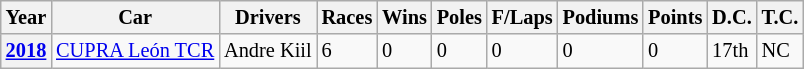<table class="wikitable" style="font-size:85%">
<tr>
<th>Year</th>
<th>Car</th>
<th>Drivers</th>
<th>Races</th>
<th>Wins</th>
<th>Poles</th>
<th>F/Laps</th>
<th>Podiums</th>
<th>Points</th>
<th>D.C.</th>
<th>T.C.</th>
</tr>
<tr>
<th><a href='#'>2018</a></th>
<td><a href='#'>CUPRA León TCR</a></td>
<td> Andre Kiil</td>
<td>6</td>
<td>0</td>
<td>0</td>
<td>0</td>
<td>0</td>
<td>0</td>
<td>17th</td>
<td>NC</td>
</tr>
</table>
